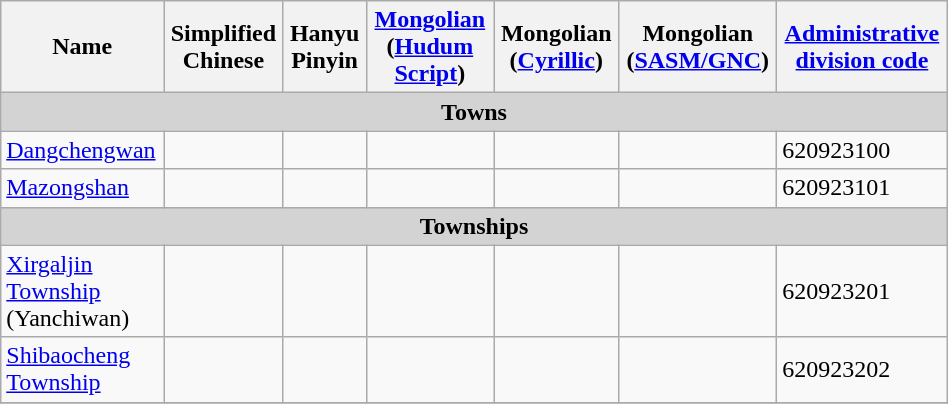<table class="wikitable" align="center" style="width:50%; border="1">
<tr>
<th>Name</th>
<th>Simplified Chinese</th>
<th>Hanyu Pinyin</th>
<th><a href='#'>Mongolian</a> (<a href='#'>Hudum Script</a>)</th>
<th>Mongolian (<a href='#'>Cyrillic</a>)</th>
<th>Mongolian (<a href='#'>SASM/GNC</a>)</th>
<th><a href='#'>Administrative division code</a></th>
</tr>
<tr>
<td colspan="7"  style="text-align:center; background:#d3d3d3;"><strong>Towns</strong></td>
</tr>
<tr --------->
<td><a href='#'>Dangchengwan</a></td>
<td></td>
<td></td>
<td></td>
<td></td>
<td></td>
<td>620923100</td>
</tr>
<tr>
<td><a href='#'>Mazongshan</a></td>
<td></td>
<td></td>
<td></td>
<td></td>
<td></td>
<td>620923101</td>
</tr>
<tr>
<td colspan="7"  style="text-align:center; background:#d3d3d3;"><strong>Townships</strong></td>
</tr>
<tr --------->
<td><a href='#'>Xirgaljin Township</a><br>(Yanchiwan)</td>
<td></td>
<td></td>
<td></td>
<td></td>
<td></td>
<td>620923201</td>
</tr>
<tr>
<td><a href='#'>Shibaocheng Township</a></td>
<td></td>
<td></td>
<td></td>
<td></td>
<td></td>
<td>620923202</td>
</tr>
<tr>
</tr>
</table>
